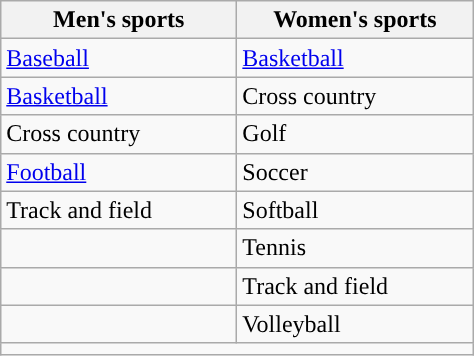<table class= "wikitable"; style=" ">
<tr>
<th width=150px>Men's sports</th>
<th width=150px>Women's sports</th>
</tr>
<tr>
<td><a href='#'>Baseball</a></td>
<td><a href='#'>Basketball</a></td>
</tr>
<tr>
<td><a href='#'>Basketball</a></td>
<td>Cross country</td>
</tr>
<tr>
<td>Cross country</td>
<td>Golf</td>
</tr>
<tr>
<td><a href='#'>Football</a></td>
<td>Soccer</td>
</tr>
<tr>
<td>Track and field</td>
<td>Softball</td>
</tr>
<tr>
<td></td>
<td>Tennis</td>
</tr>
<tr>
<td></td>
<td>Track and field</td>
</tr>
<tr>
<td></td>
<td>Volleyball </td>
</tr>
<tr>
<td colspan="2"></td>
</tr>
</table>
